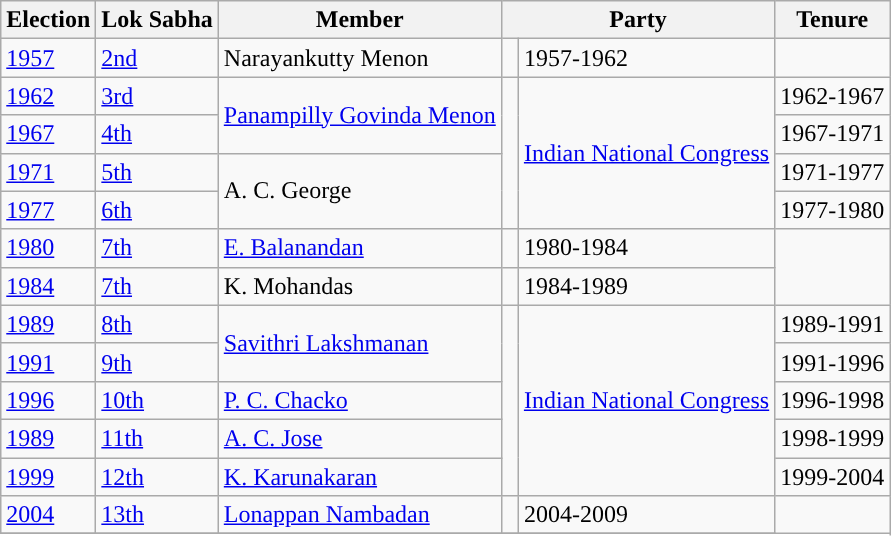<table class="wikitable sortable">
<tr>
<th>Election</th>
<th>Lok Sabha</th>
<th>Member</th>
<th colspan="2">Party</th>
<th>Tenure</th>
</tr>
<tr>
<td><a href='#'>1957</a></td>
<td><a href='#'>2nd</a></td>
<td>Narayankutty Menon</td>
<td></td>
<td>1957-1962</td>
</tr>
<tr>
<td><a href='#'>1962</a></td>
<td><a href='#'>3rd</a></td>
<td rowspan=2><a href='#'>Panampilly Govinda Menon</a></td>
<td rowspan="4" width="4px" style="background-color: "></td>
<td rowspan=4><a href='#'>Indian National Congress</a></td>
<td>1962-1967</td>
</tr>
<tr>
<td><a href='#'>1967</a></td>
<td><a href='#'>4th</a></td>
<td>1967-1971</td>
</tr>
<tr>
<td><a href='#'>1971</a></td>
<td><a href='#'>5th</a></td>
<td rowspan=2>A. C. George</td>
<td>1971-1977</td>
</tr>
<tr>
<td><a href='#'>1977</a></td>
<td><a href='#'>6th</a></td>
<td>1977-1980</td>
</tr>
<tr>
<td><a href='#'>1980</a></td>
<td><a href='#'>7th</a></td>
<td><a href='#'>E. Balanandan</a></td>
<td></td>
<td>1980-1984</td>
</tr>
<tr>
<td><a href='#'>1984</a></td>
<td><a href='#'>7th</a></td>
<td>K. Mohandas</td>
<td></td>
<td>1984-1989</td>
</tr>
<tr>
<td><a href='#'>1989</a></td>
<td><a href='#'>8th</a></td>
<td rowspan=2><a href='#'>Savithri Lakshmanan</a></td>
<td rowspan="5" width="4px" style="background-color: "></td>
<td rowspan=5><a href='#'>Indian National Congress</a></td>
<td>1989-1991</td>
</tr>
<tr>
<td><a href='#'>1991</a></td>
<td><a href='#'>9th</a></td>
<td>1991-1996</td>
</tr>
<tr>
<td><a href='#'>1996</a></td>
<td><a href='#'>10th</a></td>
<td><a href='#'>P. C. Chacko</a></td>
<td>1996-1998</td>
</tr>
<tr>
<td><a href='#'>1989</a></td>
<td><a href='#'>11th</a></td>
<td><a href='#'>A. C. Jose</a></td>
<td>1998-1999</td>
</tr>
<tr>
<td><a href='#'>1999</a></td>
<td><a href='#'>12th</a></td>
<td><a href='#'>K. Karunakaran</a></td>
<td>1999-2004</td>
</tr>
<tr>
<td><a href='#'>2004</a></td>
<td><a href='#'>13th</a></td>
<td><a href='#'>Lonappan Nambadan</a></td>
<td></td>
<td>2004-2009</td>
</tr>
<tr>
</tr>
</table>
